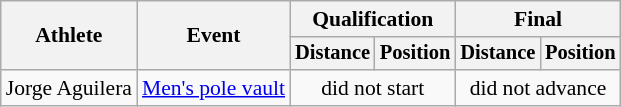<table class=wikitable style="font-size:90%">
<tr>
<th rowspan="2">Athlete</th>
<th rowspan="2">Event</th>
<th colspan="2">Qualification</th>
<th colspan="2">Final</th>
</tr>
<tr style="font-size:95%">
<th>Distance</th>
<th>Position</th>
<th>Distance</th>
<th>Position</th>
</tr>
<tr align=center>
<td align=left>Jorge Aguilera</td>
<td align=left><a href='#'>Men's pole vault</a></td>
<td colspan=2>did not start</td>
<td colspan=2>did not advance</td>
</tr>
</table>
